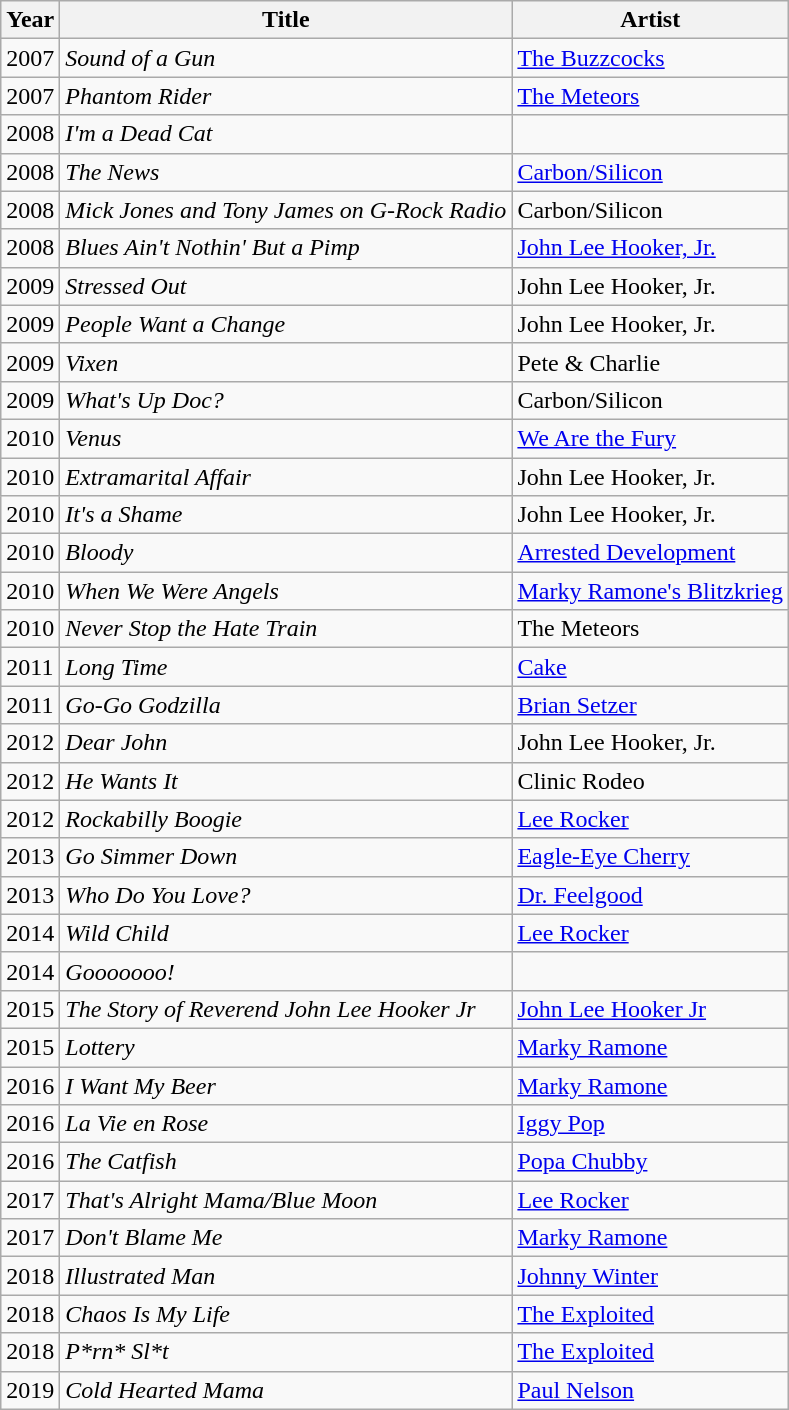<table class="wikitable">
<tr>
<th>Year</th>
<th>Title</th>
<th>Artist</th>
</tr>
<tr>
<td>2007</td>
<td><em>Sound of a Gun</em></td>
<td><a href='#'>The Buzzcocks</a></td>
</tr>
<tr>
<td>2007</td>
<td><em>Phantom Rider</em></td>
<td><a href='#'>The Meteors</a></td>
</tr>
<tr>
<td>2008</td>
<td><em>I'm a Dead Cat</em></td>
<td></td>
</tr>
<tr>
<td>2008</td>
<td><em>The News</em></td>
<td><a href='#'>Carbon/Silicon</a></td>
</tr>
<tr>
<td>2008</td>
<td><em>Mick Jones and Tony James on G-Rock Radio</em></td>
<td>Carbon/Silicon</td>
</tr>
<tr>
<td>2008</td>
<td><em>Blues Ain't Nothin' But a Pimp</em></td>
<td><a href='#'>John Lee Hooker, Jr.</a></td>
</tr>
<tr>
<td>2009</td>
<td><em>Stressed Out</em></td>
<td>John Lee Hooker, Jr.</td>
</tr>
<tr>
<td>2009</td>
<td><em>People Want a Change</em></td>
<td>John Lee Hooker, Jr.</td>
</tr>
<tr>
<td>2009</td>
<td><em>Vixen</em></td>
<td>Pete & Charlie</td>
</tr>
<tr>
<td>2009</td>
<td><em>What's Up Doc?</em></td>
<td>Carbon/Silicon</td>
</tr>
<tr>
<td>2010</td>
<td><em>Venus</em></td>
<td><a href='#'>We Are the Fury</a></td>
</tr>
<tr>
<td>2010</td>
<td><em>Extramarital Affair</em></td>
<td>John Lee Hooker, Jr.</td>
</tr>
<tr>
<td>2010</td>
<td><em>It's a Shame</em></td>
<td>John Lee Hooker, Jr.</td>
</tr>
<tr>
<td>2010</td>
<td><em>Bloody</em></td>
<td><a href='#'>Arrested Development</a></td>
</tr>
<tr>
<td>2010</td>
<td><em>When We Were Angels</em></td>
<td><a href='#'>Marky Ramone's Blitzkrieg</a></td>
</tr>
<tr>
<td>2010</td>
<td><em>Never Stop the Hate Train</em></td>
<td>The Meteors</td>
</tr>
<tr>
<td>2011</td>
<td><em>Long Time</em></td>
<td><a href='#'>Cake</a></td>
</tr>
<tr>
<td>2011</td>
<td><em>Go-Go Godzilla</em></td>
<td><a href='#'>Brian Setzer</a></td>
</tr>
<tr>
<td>2012</td>
<td><em>Dear John</em></td>
<td>John Lee Hooker, Jr.</td>
</tr>
<tr>
<td>2012</td>
<td><em>He Wants It</em></td>
<td>Clinic Rodeo</td>
</tr>
<tr>
<td>2012</td>
<td><em>Rockabilly Boogie</em></td>
<td><a href='#'>Lee Rocker</a></td>
</tr>
<tr>
<td>2013</td>
<td><em>Go Simmer Down</em></td>
<td><a href='#'>Eagle-Eye Cherry</a></td>
</tr>
<tr>
<td>2013</td>
<td><em>Who Do You Love?</em></td>
<td><a href='#'>Dr. Feelgood</a></td>
</tr>
<tr>
<td>2014</td>
<td><em>Wild Child</em></td>
<td><a href='#'>Lee Rocker</a></td>
</tr>
<tr>
<td>2014</td>
<td><em>Gooooooo!</em></td>
<td></td>
</tr>
<tr>
<td>2015</td>
<td><em>The Story of Reverend John Lee Hooker Jr</em></td>
<td><a href='#'>John Lee Hooker Jr</a></td>
</tr>
<tr>
<td>2015</td>
<td><em>Lottery</em></td>
<td><a href='#'>Marky Ramone</a></td>
</tr>
<tr>
<td>2016</td>
<td><em>I Want My Beer</em></td>
<td><a href='#'>Marky Ramone</a></td>
</tr>
<tr>
<td>2016</td>
<td><em>La Vie en Rose</em></td>
<td><a href='#'>Iggy Pop</a></td>
</tr>
<tr>
<td>2016</td>
<td><em>The Catfish</em></td>
<td><a href='#'>Popa Chubby</a></td>
</tr>
<tr>
<td>2017</td>
<td><em>That's Alright Mama/Blue Moon</em></td>
<td><a href='#'>Lee Rocker</a></td>
</tr>
<tr>
<td>2017</td>
<td><em>Don't Blame Me</em></td>
<td><a href='#'>Marky Ramone</a></td>
</tr>
<tr>
<td>2018</td>
<td><em>Illustrated Man</em></td>
<td><a href='#'>Johnny Winter</a></td>
</tr>
<tr>
<td>2018</td>
<td><em>Chaos Is My Life</em></td>
<td><a href='#'>The Exploited</a></td>
</tr>
<tr>
<td>2018</td>
<td><em>P*rn* Sl*t</em></td>
<td><a href='#'>The Exploited</a></td>
</tr>
<tr>
<td>2019</td>
<td><em>Cold Hearted Mama</em></td>
<td><a href='#'>Paul Nelson</a></td>
</tr>
</table>
